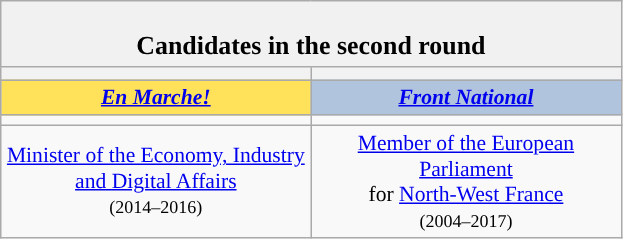<table class="wikitable" style="font-size:90%; text-align:center">
<tr>
<td colspan="28" style="background:#f1f1f1;"><br><big><strong>Candidates in the second round</strong></big></td>
</tr>
<tr>
<th style="width:3em; font-size:135%; background:"></th>
<th style="width:3em; font-size:135%; background:"></th>
</tr>
<tr style="color:#000; font-size:100%; background:lightsteelblue;">
<td style="width:3em; width:200px; background:#FFE25A;"><strong><em><a href='#'>En Marche!</a></em></strong></td>
<td style="width:3em; width:200px;"><strong><em><a href='#'>Front National</a></em></strong></td>
</tr>
<tr>
<td></td>
<td></td>
</tr>
<tr>
<td><a href='#'>Minister of the Economy, Industry <br> and Digital Affairs</a><br><small>(2014–2016)</small></td>
<td><a href='#'>Member of the European Parliament</a> <br> for <a href='#'>North-West France</a><br><small>(2004–2017)</small></td>
</tr>
</table>
